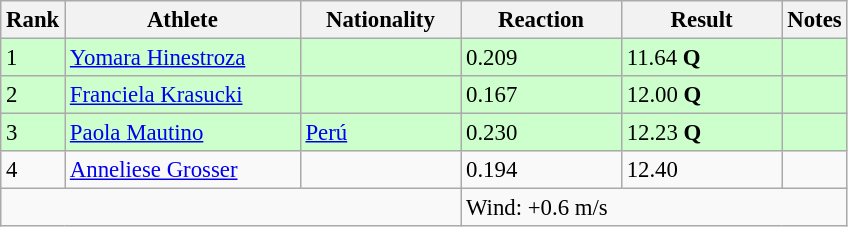<table class="wikitable" style="font-size:95%" style="width:35em;" style="text-align:center">
<tr>
<th>Rank</th>
<th width=150>Athlete</th>
<th width=100>Nationality</th>
<th width=100>Reaction</th>
<th width=100>Result</th>
<th>Notes</th>
</tr>
<tr bgcolor=ccffcc>
<td>1</td>
<td align=left><a href='#'>Yomara Hinestroza</a></td>
<td align=left></td>
<td>0.209</td>
<td>11.64 <strong>Q</strong></td>
<td></td>
</tr>
<tr bgcolor=ccffcc>
<td>2</td>
<td align=left><a href='#'>Franciela Krasucki</a></td>
<td align=left></td>
<td>0.167</td>
<td>12.00 <strong>Q</strong></td>
<td></td>
</tr>
<tr bgcolor=ccffcc>
<td>3</td>
<td align=left><a href='#'>Paola Mautino</a></td>
<td align=left> <a href='#'>Perú</a></td>
<td>0.230</td>
<td>12.23 <strong>Q</strong></td>
<td></td>
</tr>
<tr>
<td>4</td>
<td align=left><a href='#'>Anneliese Grosser</a></td>
<td align=left></td>
<td>0.194</td>
<td>12.40</td>
<td></td>
</tr>
<tr class="sortbottom">
<td colspan=3></td>
<td colspan="3" style="text-align:left;">Wind: +0.6 m/s</td>
</tr>
</table>
